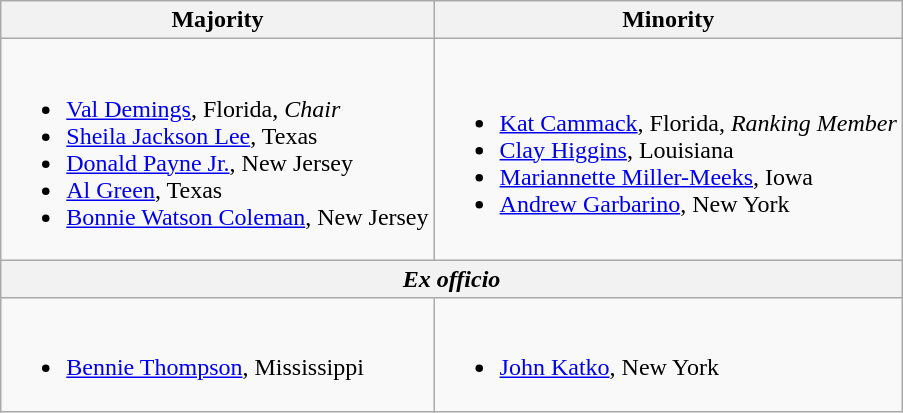<table class=wikitable>
<tr>
<th>Majority</th>
<th>Minority</th>
</tr>
<tr>
<td><br><ul><li><a href='#'>Val Demings</a>, Florida, <em>Chair</em></li><li><a href='#'>Sheila Jackson Lee</a>, Texas</li><li><a href='#'>Donald Payne Jr.</a>, New Jersey</li><li><a href='#'>Al Green</a>, Texas</li><li><a href='#'>Bonnie Watson Coleman</a>, New Jersey</li></ul></td>
<td><br><ul><li><a href='#'>Kat Cammack</a>, Florida, <em>Ranking Member</em></li><li><a href='#'>Clay Higgins</a>, Louisiana</li><li><a href='#'>Mariannette Miller-Meeks</a>, Iowa</li><li><a href='#'>Andrew Garbarino</a>, New York</li></ul></td>
</tr>
<tr>
<th colspan=2><em>Ex officio</em></th>
</tr>
<tr>
<td><br><ul><li><a href='#'>Bennie Thompson</a>, Mississippi</li></ul></td>
<td><br><ul><li><a href='#'>John Katko</a>, New York</li></ul></td>
</tr>
</table>
